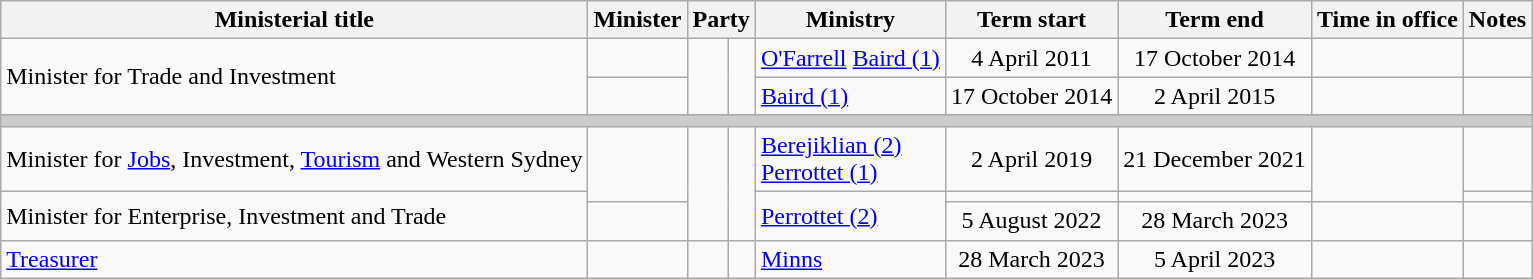<table class="wikitable sortable">
<tr>
<th>Ministerial title</th>
<th>Minister</th>
<th colspan="2">Party</th>
<th>Ministry</th>
<th>Term start</th>
<th>Term end</th>
<th>Time in office</th>
<th class="unsortable">Notes</th>
</tr>
<tr>
<td rowspan="2">Minister for Trade and Investment</td>
<td></td>
<td rowspan=2 > </td>
<td rowspan=2></td>
<td><a href='#'>O'Farrell</a> <a href='#'>Baird (1)</a></td>
<td align=center>4 April 2011</td>
<td align=center>17 October 2014</td>
<td align=right></td>
<td></td>
</tr>
<tr>
<td></td>
<td><a href='#'>Baird (1)</a></td>
<td align=center>17 October 2014</td>
<td align=center>2 April 2015</td>
<td align=right></td>
<td></td>
</tr>
<tr>
</tr>
<tr class="sortbottom">
<th colspan="9" style="background: #cccccc;"></th>
</tr>
<tr>
<td>Minister for <a href='#'>Jobs</a>, Investment, <a href='#'>Tourism</a> and Western Sydney</td>
<td rowspan=2></td>
<td rowspan=3 > </td>
<td rowspan=3></td>
<td><a href='#'>Berejiklian (2)</a><br><a href='#'>Perrottet (1)</a></td>
<td align=center>2 April 2019</td>
<td align=center>21 December 2021</td>
<td rowspan=2 align=right></td>
<td></td>
</tr>
<tr>
<td rowspan=2>Minister for Enterprise, Investment and Trade</td>
<td rowspan=2><a href='#'>Perrottet (2)</a></td>
<td align=center></td>
<td align=center></td>
<td></td>
</tr>
<tr>
<td></td>
<td align=center>5 August 2022</td>
<td align=center>28 March 2023</td>
<td align=right></td>
<td></td>
</tr>
<tr>
<td><a href='#'>Treasurer</a></td>
<td></td>
<td> </td>
<td></td>
<td><a href='#'>Minns</a></td>
<td align=center>28 March 2023</td>
<td align=center>5 April 2023</td>
<td align=right></td>
<td></td>
</tr>
</table>
